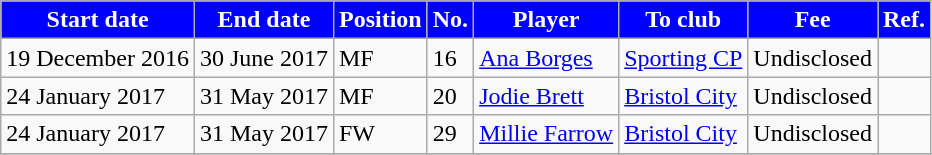<table class="wikitable sortable">
<tr>
<th style="background:#00f; color:white;"><strong>Start date</strong></th>
<th style="background:#00f; color:white;"><strong>End date</strong></th>
<th style="background:#00f; color:white;"><strong>Position</strong></th>
<th style="background:#00f; color:white;"><strong>No.</strong></th>
<th style="background:#00f; color:white;"><strong>Player</strong></th>
<th style="background:#00f; color:white;"><strong>To club</strong></th>
<th style="background:#00f; color:white;"><strong>Fee</strong></th>
<th style="background:#00f; color:white;"><strong>Ref.</strong></th>
</tr>
<tr>
<td>19 December 2016</td>
<td>30 June 2017</td>
<td>MF</td>
<td>16</td>
<td> <a href='#'>Ana Borges</a></td>
<td> <a href='#'>Sporting CP</a></td>
<td>Undisclosed</td>
<td></td>
</tr>
<tr>
<td>24 January 2017</td>
<td>31 May 2017</td>
<td>MF</td>
<td>20</td>
<td> <a href='#'>Jodie Brett</a></td>
<td> <a href='#'>Bristol City</a></td>
<td>Undisclosed</td>
<td></td>
</tr>
<tr>
<td>24 January 2017</td>
<td>31 May 2017</td>
<td>FW</td>
<td>29</td>
<td> <a href='#'>Millie Farrow</a></td>
<td> <a href='#'>Bristol City</a></td>
<td>Undisclosed</td>
<td></td>
</tr>
<tr>
</tr>
</table>
